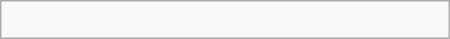<table class="wikitable" border="1" width=300px align="right">
<tr>
<td><br></td>
</tr>
</table>
